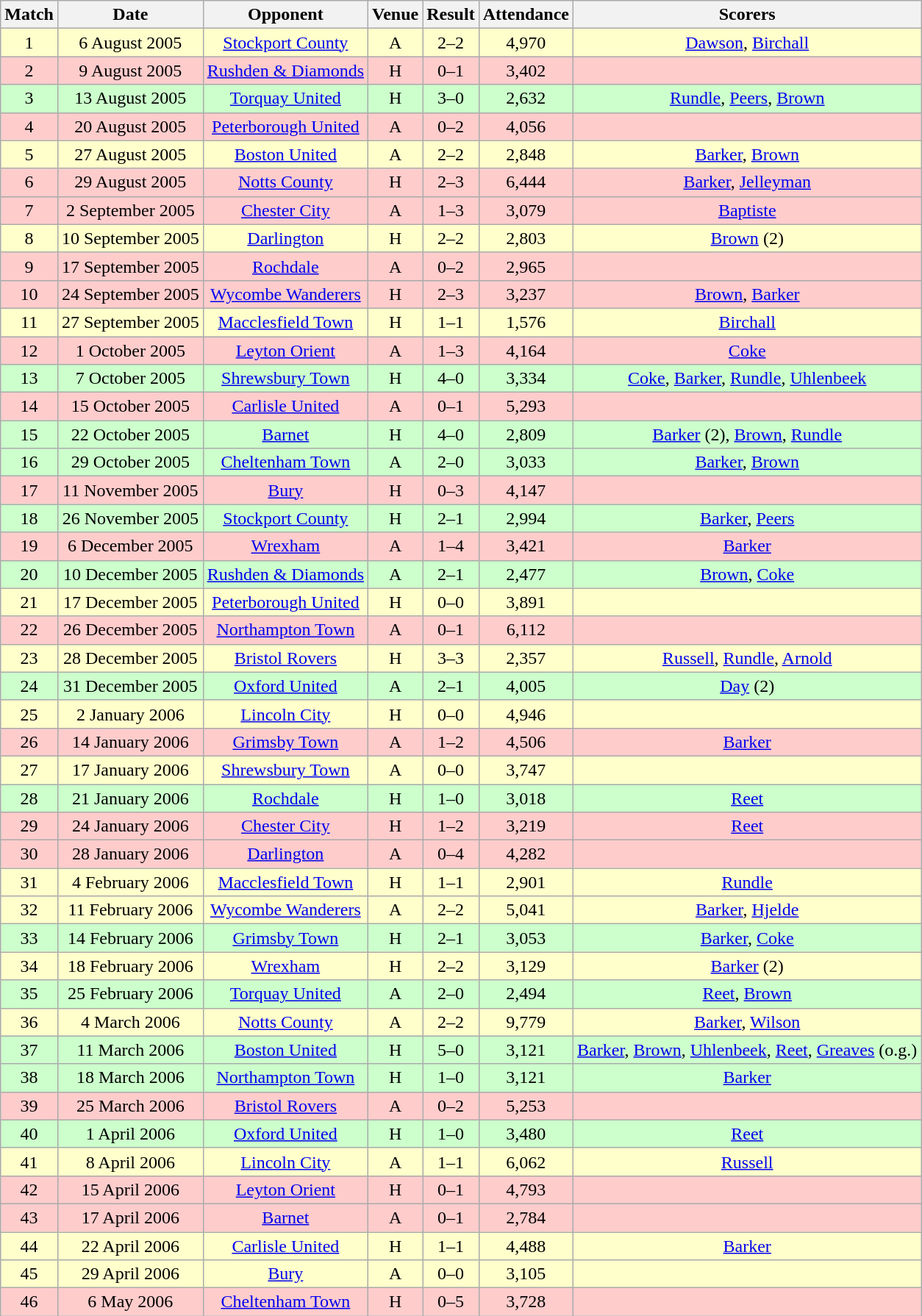<table class="wikitable " style="font-size:100%; text-align:center">
<tr>
<th>Match</th>
<th>Date</th>
<th>Opponent</th>
<th>Venue</th>
<th>Result</th>
<th>Attendance</th>
<th>Scorers</th>
</tr>
<tr style="background: #FFFFCC;">
<td>1</td>
<td>6 August 2005</td>
<td><a href='#'>Stockport County</a></td>
<td>A</td>
<td>2–2</td>
<td>4,970</td>
<td><a href='#'>Dawson</a>, <a href='#'>Birchall</a></td>
</tr>
<tr style="background: #FFCCCC;">
<td>2</td>
<td>9 August 2005</td>
<td><a href='#'>Rushden & Diamonds</a></td>
<td>H</td>
<td>0–1</td>
<td>3,402</td>
<td></td>
</tr>
<tr style="background: #CCFFCC;">
<td>3</td>
<td>13 August 2005</td>
<td><a href='#'>Torquay United</a></td>
<td>H</td>
<td>3–0</td>
<td>2,632</td>
<td><a href='#'>Rundle</a>, <a href='#'>Peers</a>, <a href='#'>Brown</a></td>
</tr>
<tr style="background: #FFCCCC;">
<td>4</td>
<td>20 August 2005</td>
<td><a href='#'>Peterborough United</a></td>
<td>A</td>
<td>0–2</td>
<td>4,056</td>
<td></td>
</tr>
<tr style="background: #FFFFCC;">
<td>5</td>
<td>27 August 2005</td>
<td><a href='#'>Boston United</a></td>
<td>A</td>
<td>2–2</td>
<td>2,848</td>
<td><a href='#'>Barker</a>, <a href='#'>Brown</a></td>
</tr>
<tr style="background: #FFCCCC;">
<td>6</td>
<td>29 August 2005</td>
<td><a href='#'>Notts County</a></td>
<td>H</td>
<td>2–3</td>
<td>6,444</td>
<td><a href='#'>Barker</a>, <a href='#'>Jelleyman</a></td>
</tr>
<tr style="background: #FFCCCC;">
<td>7</td>
<td>2 September 2005</td>
<td><a href='#'>Chester City</a></td>
<td>A</td>
<td>1–3</td>
<td>3,079</td>
<td><a href='#'>Baptiste</a></td>
</tr>
<tr style="background: #FFFFCC;">
<td>8</td>
<td>10 September 2005</td>
<td><a href='#'>Darlington</a></td>
<td>H</td>
<td>2–2</td>
<td>2,803</td>
<td><a href='#'>Brown</a> (2)</td>
</tr>
<tr style="background: #FFCCCC;">
<td>9</td>
<td>17 September 2005</td>
<td><a href='#'>Rochdale</a></td>
<td>A</td>
<td>0–2</td>
<td>2,965</td>
<td></td>
</tr>
<tr style="background: #FFCCCC;">
<td>10</td>
<td>24 September 2005</td>
<td><a href='#'>Wycombe Wanderers</a></td>
<td>H</td>
<td>2–3</td>
<td>3,237</td>
<td><a href='#'>Brown</a>, <a href='#'>Barker</a></td>
</tr>
<tr style="background: #FFFFCC;">
<td>11</td>
<td>27 September 2005</td>
<td><a href='#'>Macclesfield Town</a></td>
<td>H</td>
<td>1–1</td>
<td>1,576</td>
<td><a href='#'>Birchall</a></td>
</tr>
<tr style="background: #FFCCCC;">
<td>12</td>
<td>1 October 2005</td>
<td><a href='#'>Leyton Orient</a></td>
<td>A</td>
<td>1–3</td>
<td>4,164</td>
<td><a href='#'>Coke</a></td>
</tr>
<tr style="background: #CCFFCC;">
<td>13</td>
<td>7 October 2005</td>
<td><a href='#'>Shrewsbury Town</a></td>
<td>H</td>
<td>4–0</td>
<td>3,334</td>
<td><a href='#'>Coke</a>, <a href='#'>Barker</a>, <a href='#'>Rundle</a>, <a href='#'>Uhlenbeek</a></td>
</tr>
<tr style="background: #FFCCCC;">
<td>14</td>
<td>15 October 2005</td>
<td><a href='#'>Carlisle United</a></td>
<td>A</td>
<td>0–1</td>
<td>5,293</td>
<td></td>
</tr>
<tr style="background: #CCFFCC;">
<td>15</td>
<td>22 October 2005</td>
<td><a href='#'>Barnet</a></td>
<td>H</td>
<td>4–0</td>
<td>2,809</td>
<td><a href='#'>Barker</a> (2), <a href='#'>Brown</a>, <a href='#'>Rundle</a></td>
</tr>
<tr style="background: #CCFFCC;">
<td>16</td>
<td>29 October 2005</td>
<td><a href='#'>Cheltenham Town</a></td>
<td>A</td>
<td>2–0</td>
<td>3,033</td>
<td><a href='#'>Barker</a>, <a href='#'>Brown</a></td>
</tr>
<tr style="background: #FFCCCC;">
<td>17</td>
<td>11 November 2005</td>
<td><a href='#'>Bury</a></td>
<td>H</td>
<td>0–3</td>
<td>4,147</td>
<td></td>
</tr>
<tr style="background: #CCFFCC;">
<td>18</td>
<td>26 November 2005</td>
<td><a href='#'>Stockport County</a></td>
<td>H</td>
<td>2–1</td>
<td>2,994</td>
<td><a href='#'>Barker</a>, <a href='#'>Peers</a></td>
</tr>
<tr style="background: #FFCCCC;">
<td>19</td>
<td>6 December 2005</td>
<td><a href='#'>Wrexham</a></td>
<td>A</td>
<td>1–4</td>
<td>3,421</td>
<td><a href='#'>Barker</a></td>
</tr>
<tr style="background: #CCFFCC;">
<td>20</td>
<td>10 December 2005</td>
<td><a href='#'>Rushden & Diamonds</a></td>
<td>A</td>
<td>2–1</td>
<td>2,477</td>
<td><a href='#'>Brown</a>, <a href='#'>Coke</a></td>
</tr>
<tr style="background: #FFFFCC;">
<td>21</td>
<td>17 December 2005</td>
<td><a href='#'>Peterborough United</a></td>
<td>H</td>
<td>0–0</td>
<td>3,891</td>
<td></td>
</tr>
<tr style="background: #FFCCCC;">
<td>22</td>
<td>26 December 2005</td>
<td><a href='#'>Northampton Town</a></td>
<td>A</td>
<td>0–1</td>
<td>6,112</td>
<td></td>
</tr>
<tr style="background: #FFFFCC;">
<td>23</td>
<td>28 December 2005</td>
<td><a href='#'>Bristol Rovers</a></td>
<td>H</td>
<td>3–3</td>
<td>2,357</td>
<td><a href='#'>Russell</a>, <a href='#'>Rundle</a>, <a href='#'>Arnold</a></td>
</tr>
<tr style="background: #CCFFCC;">
<td>24</td>
<td>31 December 2005</td>
<td><a href='#'>Oxford United</a></td>
<td>A</td>
<td>2–1</td>
<td>4,005</td>
<td><a href='#'>Day</a> (2)</td>
</tr>
<tr style="background: #FFFFCC;">
<td>25</td>
<td>2 January 2006</td>
<td><a href='#'>Lincoln City</a></td>
<td>H</td>
<td>0–0</td>
<td>4,946</td>
<td></td>
</tr>
<tr style="background: #FFCCCC;">
<td>26</td>
<td>14 January 2006</td>
<td><a href='#'>Grimsby Town</a></td>
<td>A</td>
<td>1–2</td>
<td>4,506</td>
<td><a href='#'>Barker</a></td>
</tr>
<tr style="background: #FFFFCC;">
<td>27</td>
<td>17 January 2006</td>
<td><a href='#'>Shrewsbury Town</a></td>
<td>A</td>
<td>0–0</td>
<td>3,747</td>
<td></td>
</tr>
<tr style="background: #CCFFCC;">
<td>28</td>
<td>21 January 2006</td>
<td><a href='#'>Rochdale</a></td>
<td>H</td>
<td>1–0</td>
<td>3,018</td>
<td><a href='#'>Reet</a></td>
</tr>
<tr style="background: #FFCCCC;">
<td>29</td>
<td>24 January 2006</td>
<td><a href='#'>Chester City</a></td>
<td>H</td>
<td>1–2</td>
<td>3,219</td>
<td><a href='#'>Reet</a></td>
</tr>
<tr style="background: #FFCCCC;">
<td>30</td>
<td>28 January 2006</td>
<td><a href='#'>Darlington</a></td>
<td>A</td>
<td>0–4</td>
<td>4,282</td>
<td></td>
</tr>
<tr style="background: #FFFFCC;">
<td>31</td>
<td>4 February 2006</td>
<td><a href='#'>Macclesfield Town</a></td>
<td>H</td>
<td>1–1</td>
<td>2,901</td>
<td><a href='#'>Rundle</a></td>
</tr>
<tr style="background: #FFFFCC;">
<td>32</td>
<td>11 February 2006</td>
<td><a href='#'>Wycombe Wanderers</a></td>
<td>A</td>
<td>2–2</td>
<td>5,041</td>
<td><a href='#'>Barker</a>, <a href='#'>Hjelde</a></td>
</tr>
<tr style="background: #CCFFCC;">
<td>33</td>
<td>14 February 2006</td>
<td><a href='#'>Grimsby Town</a></td>
<td>H</td>
<td>2–1</td>
<td>3,053</td>
<td><a href='#'>Barker</a>, <a href='#'>Coke</a></td>
</tr>
<tr style="background: #FFFFCC;">
<td>34</td>
<td>18 February 2006</td>
<td><a href='#'>Wrexham</a></td>
<td>H</td>
<td>2–2</td>
<td>3,129</td>
<td><a href='#'>Barker</a> (2)</td>
</tr>
<tr style="background: #CCFFCC;">
<td>35</td>
<td>25 February 2006</td>
<td><a href='#'>Torquay United</a></td>
<td>A</td>
<td>2–0</td>
<td>2,494</td>
<td><a href='#'>Reet</a>, <a href='#'>Brown</a></td>
</tr>
<tr style="background: #FFFFCC;">
<td>36</td>
<td>4 March 2006</td>
<td><a href='#'>Notts County</a></td>
<td>A</td>
<td>2–2</td>
<td>9,779</td>
<td><a href='#'>Barker</a>, <a href='#'>Wilson</a></td>
</tr>
<tr style="background: #CCFFCC;">
<td>37</td>
<td>11 March 2006</td>
<td><a href='#'>Boston United</a></td>
<td>H</td>
<td>5–0</td>
<td>3,121</td>
<td><a href='#'>Barker</a>, <a href='#'>Brown</a>, <a href='#'>Uhlenbeek</a>, <a href='#'>Reet</a>, <a href='#'>Greaves</a> (o.g.)</td>
</tr>
<tr style="background: #CCFFCC;">
<td>38</td>
<td>18 March 2006</td>
<td><a href='#'>Northampton Town</a></td>
<td>H</td>
<td>1–0</td>
<td>3,121</td>
<td><a href='#'>Barker</a></td>
</tr>
<tr style="background: #FFCCCC;">
<td>39</td>
<td>25 March 2006</td>
<td><a href='#'>Bristol Rovers</a></td>
<td>A</td>
<td>0–2</td>
<td>5,253</td>
<td></td>
</tr>
<tr style="background: #CCFFCC;">
<td>40</td>
<td>1 April 2006</td>
<td><a href='#'>Oxford United</a></td>
<td>H</td>
<td>1–0</td>
<td>3,480</td>
<td><a href='#'>Reet</a></td>
</tr>
<tr style="background: #FFFFCC;">
<td>41</td>
<td>8 April 2006</td>
<td><a href='#'>Lincoln City</a></td>
<td>A</td>
<td>1–1</td>
<td>6,062</td>
<td><a href='#'>Russell</a></td>
</tr>
<tr style="background: #FFCCCC;">
<td>42</td>
<td>15 April 2006</td>
<td><a href='#'>Leyton Orient</a></td>
<td>H</td>
<td>0–1</td>
<td>4,793</td>
<td></td>
</tr>
<tr style="background: #FFCCCC;">
<td>43</td>
<td>17 April 2006</td>
<td><a href='#'>Barnet</a></td>
<td>A</td>
<td>0–1</td>
<td>2,784</td>
<td></td>
</tr>
<tr style="background: #FFFFCC;">
<td>44</td>
<td>22 April 2006</td>
<td><a href='#'>Carlisle United</a></td>
<td>H</td>
<td>1–1</td>
<td>4,488</td>
<td><a href='#'>Barker</a></td>
</tr>
<tr style="background: #FFFFCC;">
<td>45</td>
<td>29 April 2006</td>
<td><a href='#'>Bury</a></td>
<td>A</td>
<td>0–0</td>
<td>3,105</td>
<td></td>
</tr>
<tr style="background: #FFCCCC;">
<td>46</td>
<td>6 May 2006</td>
<td><a href='#'>Cheltenham Town</a></td>
<td>H</td>
<td>0–5</td>
<td>3,728</td>
<td></td>
</tr>
</table>
